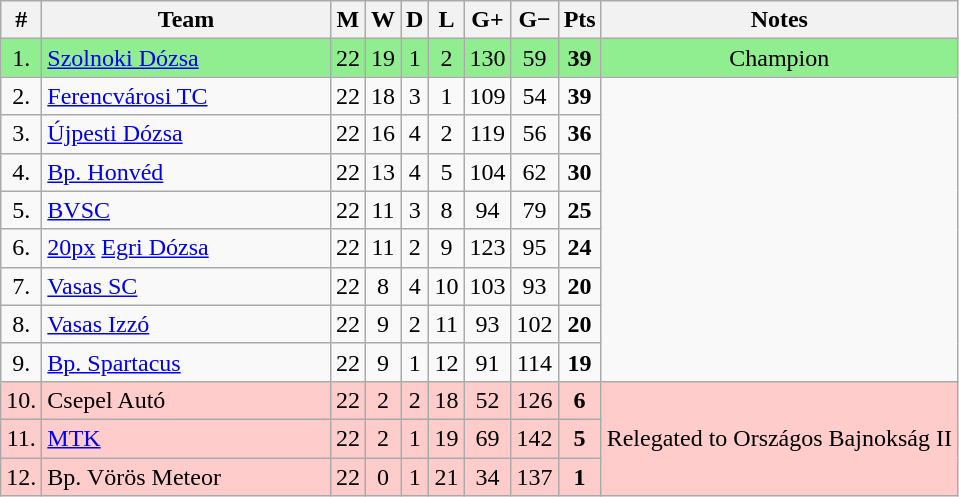<table class="wikitable sortable" style="text-align:center">
<tr>
<th>#</th>
<th width="185">Team</th>
<th>M</th>
<th>W</th>
<th>D</th>
<th>L</th>
<th>G+</th>
<th>G−</th>
<th>Pts</th>
<th>Notes</th>
</tr>
<tr style="background: #90EE90;">
<td>1.</td>
<td align="left"> <a href='#'>Szolnoki Dózsa</a></td>
<td>22</td>
<td>19</td>
<td>1</td>
<td>2</td>
<td>130</td>
<td>59</td>
<td><strong>39</strong></td>
<td>Champion</td>
</tr>
<tr>
<td>2.</td>
<td align="left"> <a href='#'>Ferencvárosi TC</a></td>
<td>22</td>
<td>18</td>
<td>3</td>
<td>1</td>
<td>109</td>
<td>54</td>
<td><strong>39</strong></td>
</tr>
<tr>
<td>3.</td>
<td align="left"> <a href='#'>Újpesti Dózsa</a></td>
<td>22</td>
<td>16</td>
<td>4</td>
<td>2</td>
<td>119</td>
<td>56</td>
<td><strong>36</strong></td>
</tr>
<tr>
<td>4.</td>
<td align="left"> <a href='#'>Bp. Honvéd</a></td>
<td>22</td>
<td>13</td>
<td>4</td>
<td>5</td>
<td>104</td>
<td>62</td>
<td><strong>30</strong></td>
</tr>
<tr>
<td>5.</td>
<td align="left"> <a href='#'>BVSC</a></td>
<td>22</td>
<td>11</td>
<td>3</td>
<td>8</td>
<td>94</td>
<td>79</td>
<td><strong>25</strong></td>
</tr>
<tr>
<td>6.</td>
<td align="left"><a href='#'>20px</a> <a href='#'>Egri Dózsa</a></td>
<td>22</td>
<td>11</td>
<td>2</td>
<td>9</td>
<td>123</td>
<td>95</td>
<td><strong>24</strong></td>
</tr>
<tr>
<td>7.</td>
<td align="left"> <a href='#'>Vasas SC</a></td>
<td>22</td>
<td>8</td>
<td>4</td>
<td>10</td>
<td>103</td>
<td>93</td>
<td><strong>20</strong></td>
</tr>
<tr>
<td>8.</td>
<td align="left"> <a href='#'>Vasas Izzó</a></td>
<td>22</td>
<td>9</td>
<td>2</td>
<td>11</td>
<td>93</td>
<td>102</td>
<td><strong>20</strong></td>
</tr>
<tr>
<td>9.</td>
<td align="left"> <a href='#'>Bp. Spartacus</a></td>
<td>22</td>
<td>9</td>
<td>1</td>
<td>12</td>
<td>91</td>
<td>114</td>
<td><strong>19</strong></td>
</tr>
<tr style="background: #FFCCCC;">
<td>10.</td>
<td align="left"> Csepel Autó</td>
<td>22</td>
<td>2</td>
<td>2</td>
<td>18</td>
<td>52</td>
<td>126</td>
<td><strong>6</strong></td>
<td rowspan="3">Relegated to Országos Bajnokság II</td>
</tr>
<tr style="background: #FFCCCC;">
<td>11.</td>
<td align="left"> <a href='#'>MTK</a></td>
<td>22</td>
<td>2</td>
<td>1</td>
<td>19</td>
<td>69</td>
<td>142</td>
<td><strong>5</strong></td>
</tr>
<tr style="background: #FFCCCC;">
<td>12.</td>
<td align="left"> Bp. Vörös Meteor</td>
<td>22</td>
<td>0</td>
<td>1</td>
<td>21</td>
<td>34</td>
<td>137</td>
<td><strong>1</strong></td>
</tr>
</table>
